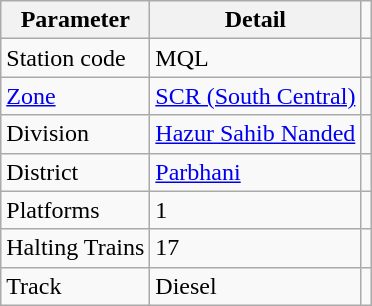<table class="wikitable">
<tr>
<th>Parameter</th>
<th>Detail</th>
<td></td>
</tr>
<tr>
<td>Station code</td>
<td>MQL</td>
<td></td>
</tr>
<tr>
<td><a href='#'>Zone</a></td>
<td><a href='#'>SCR (South Central)</a></td>
<td></td>
</tr>
<tr>
<td>Division</td>
<td><a href='#'>Hazur Sahib Nanded</a></td>
<td></td>
</tr>
<tr>
<td>District</td>
<td><a href='#'>Parbhani</a></td>
<td></td>
</tr>
<tr>
<td>Platforms</td>
<td>1</td>
<td></td>
</tr>
<tr>
<td>Halting Trains</td>
<td>17</td>
<td></td>
</tr>
<tr>
<td>Track</td>
<td>Diesel</td>
<td></td>
</tr>
</table>
